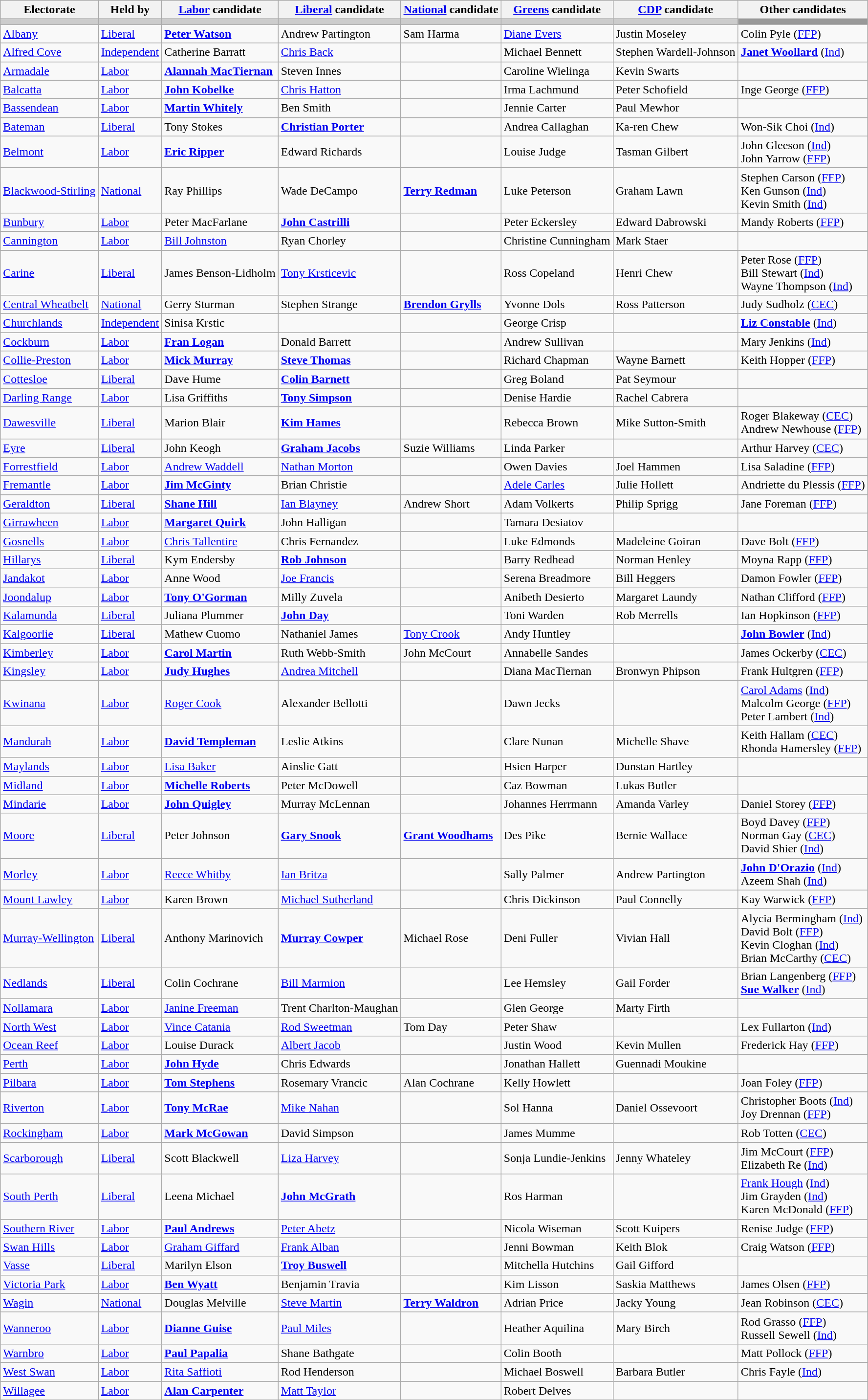<table class="wikitable">
<tr>
<th>Electorate</th>
<th>Held by</th>
<th><a href='#'>Labor</a> candidate</th>
<th><a href='#'>Liberal</a> candidate</th>
<th><a href='#'>National</a> candidate</th>
<th><a href='#'>Greens</a> candidate</th>
<th><a href='#'>CDP</a> candidate</th>
<th>Other candidates</th>
</tr>
<tr bgcolor="#cccccc">
<td></td>
<td></td>
<td></td>
<td></td>
<td></td>
<td></td>
<td></td>
<td bgcolor="#999999"></td>
</tr>
<tr>
<td><a href='#'>Albany</a></td>
<td><a href='#'>Liberal</a></td>
<td><strong><a href='#'>Peter Watson</a></strong></td>
<td>Andrew Partington</td>
<td>Sam Harma</td>
<td><a href='#'>Diane Evers</a></td>
<td>Justin Moseley</td>
<td>Colin Pyle (<a href='#'>FFP</a>)</td>
</tr>
<tr>
<td><a href='#'>Alfred Cove</a></td>
<td><a href='#'>Independent</a></td>
<td>Catherine Barratt</td>
<td><a href='#'>Chris Back</a></td>
<td></td>
<td>Michael Bennett</td>
<td>Stephen Wardell-Johnson</td>
<td><strong><a href='#'>Janet Woollard</a></strong> (<a href='#'>Ind</a>)</td>
</tr>
<tr>
<td><a href='#'>Armadale</a></td>
<td><a href='#'>Labor</a></td>
<td><strong><a href='#'>Alannah MacTiernan</a></strong></td>
<td>Steven Innes</td>
<td></td>
<td>Caroline Wielinga</td>
<td>Kevin Swarts</td>
<td></td>
</tr>
<tr>
<td><a href='#'>Balcatta</a></td>
<td><a href='#'>Labor</a></td>
<td><strong><a href='#'>John Kobelke</a></strong></td>
<td><a href='#'>Chris Hatton</a></td>
<td></td>
<td>Irma Lachmund</td>
<td>Peter Schofield</td>
<td>Inge George (<a href='#'>FFP</a>)</td>
</tr>
<tr>
<td><a href='#'>Bassendean</a></td>
<td><a href='#'>Labor</a></td>
<td><strong><a href='#'>Martin Whitely</a></strong></td>
<td>Ben Smith</td>
<td></td>
<td>Jennie Carter</td>
<td>Paul Mewhor</td>
<td></td>
</tr>
<tr>
<td><a href='#'>Bateman</a></td>
<td><a href='#'>Liberal</a></td>
<td>Tony Stokes</td>
<td><strong><a href='#'>Christian Porter</a></strong></td>
<td></td>
<td>Andrea Callaghan</td>
<td>Ka-ren Chew</td>
<td>Won-Sik Choi (<a href='#'>Ind</a>)</td>
</tr>
<tr>
<td><a href='#'>Belmont</a></td>
<td><a href='#'>Labor</a></td>
<td><strong><a href='#'>Eric Ripper</a></strong></td>
<td>Edward Richards</td>
<td></td>
<td>Louise Judge</td>
<td>Tasman Gilbert</td>
<td>John Gleeson (<a href='#'>Ind</a>) <br> John Yarrow (<a href='#'>FFP</a>)</td>
</tr>
<tr>
<td><a href='#'>Blackwood-Stirling</a></td>
<td><a href='#'>National</a></td>
<td>Ray Phillips</td>
<td>Wade DeCampo</td>
<td><strong><a href='#'>Terry Redman</a></strong></td>
<td>Luke Peterson</td>
<td>Graham Lawn</td>
<td>Stephen Carson (<a href='#'>FFP</a>) <br> Ken Gunson (<a href='#'>Ind</a>) <br> Kevin Smith (<a href='#'>Ind</a>)</td>
</tr>
<tr>
<td><a href='#'>Bunbury</a></td>
<td><a href='#'>Labor</a></td>
<td>Peter MacFarlane</td>
<td><strong><a href='#'>John Castrilli</a></strong></td>
<td></td>
<td>Peter Eckersley</td>
<td>Edward Dabrowski</td>
<td>Mandy Roberts (<a href='#'>FFP</a>)</td>
</tr>
<tr>
<td><a href='#'>Cannington</a></td>
<td><a href='#'>Labor</a></td>
<td><a href='#'>Bill Johnston</a></td>
<td>Ryan Chorley</td>
<td></td>
<td>Christine Cunningham</td>
<td>Mark Staer</td>
<td></td>
</tr>
<tr>
<td><a href='#'>Carine</a></td>
<td><a href='#'>Liberal</a></td>
<td>James Benson-Lidholm</td>
<td><a href='#'>Tony Krsticevic</a></td>
<td></td>
<td>Ross Copeland</td>
<td>Henri Chew</td>
<td>Peter Rose (<a href='#'>FFP</a>) <br> Bill Stewart (<a href='#'>Ind</a>) <br> Wayne Thompson (<a href='#'>Ind</a>)</td>
</tr>
<tr>
<td><a href='#'>Central Wheatbelt</a></td>
<td><a href='#'>National</a></td>
<td>Gerry Sturman</td>
<td>Stephen Strange</td>
<td><strong><a href='#'>Brendon Grylls</a></strong></td>
<td>Yvonne Dols</td>
<td>Ross Patterson</td>
<td>Judy Sudholz (<a href='#'>CEC</a>)</td>
</tr>
<tr>
<td><a href='#'>Churchlands</a></td>
<td><a href='#'>Independent</a></td>
<td>Sinisa Krstic</td>
<td></td>
<td></td>
<td>George Crisp</td>
<td></td>
<td><strong><a href='#'>Liz Constable</a></strong> (<a href='#'>Ind</a>)</td>
</tr>
<tr>
<td><a href='#'>Cockburn</a></td>
<td><a href='#'>Labor</a></td>
<td><strong><a href='#'>Fran Logan</a></strong></td>
<td>Donald Barrett</td>
<td></td>
<td>Andrew Sullivan</td>
<td></td>
<td>Mary Jenkins (<a href='#'>Ind</a>)</td>
</tr>
<tr>
<td><a href='#'>Collie-Preston</a></td>
<td><a href='#'>Labor</a></td>
<td><strong><a href='#'>Mick Murray</a></strong></td>
<td><strong><a href='#'>Steve Thomas</a></strong></td>
<td></td>
<td>Richard Chapman</td>
<td>Wayne Barnett</td>
<td>Keith Hopper (<a href='#'>FFP</a>)</td>
</tr>
<tr>
<td><a href='#'>Cottesloe</a></td>
<td><a href='#'>Liberal</a></td>
<td>Dave Hume</td>
<td><strong><a href='#'>Colin Barnett</a></strong></td>
<td></td>
<td>Greg Boland</td>
<td>Pat Seymour</td>
<td></td>
</tr>
<tr>
<td><a href='#'>Darling Range</a></td>
<td><a href='#'>Labor</a></td>
<td>Lisa Griffiths</td>
<td><strong><a href='#'>Tony Simpson</a></strong></td>
<td></td>
<td>Denise Hardie</td>
<td>Rachel Cabrera</td>
<td></td>
</tr>
<tr>
<td><a href='#'>Dawesville</a></td>
<td><a href='#'>Liberal</a></td>
<td>Marion Blair</td>
<td><strong><a href='#'>Kim Hames</a></strong></td>
<td></td>
<td>Rebecca Brown</td>
<td>Mike Sutton-Smith</td>
<td>Roger Blakeway (<a href='#'>CEC</a>) <br> Andrew Newhouse (<a href='#'>FFP</a>)</td>
</tr>
<tr>
<td><a href='#'>Eyre</a></td>
<td><a href='#'>Liberal</a></td>
<td>John Keogh</td>
<td><strong><a href='#'>Graham Jacobs</a></strong></td>
<td>Suzie Williams</td>
<td>Linda Parker</td>
<td></td>
<td>Arthur Harvey (<a href='#'>CEC</a>)</td>
</tr>
<tr>
<td><a href='#'>Forrestfield</a></td>
<td><a href='#'>Labor</a></td>
<td><a href='#'>Andrew Waddell</a></td>
<td><a href='#'>Nathan Morton</a></td>
<td></td>
<td>Owen Davies</td>
<td>Joel Hammen</td>
<td>Lisa Saladine (<a href='#'>FFP</a>)</td>
</tr>
<tr>
<td><a href='#'>Fremantle</a></td>
<td><a href='#'>Labor</a></td>
<td><strong><a href='#'>Jim McGinty</a></strong></td>
<td>Brian Christie</td>
<td></td>
<td><a href='#'>Adele Carles</a></td>
<td>Julie Hollett</td>
<td>Andriette du Plessis (<a href='#'>FFP</a>)</td>
</tr>
<tr>
<td><a href='#'>Geraldton</a></td>
<td><a href='#'>Liberal</a></td>
<td><strong><a href='#'>Shane Hill</a></strong></td>
<td><a href='#'>Ian Blayney</a></td>
<td>Andrew Short</td>
<td>Adam Volkerts</td>
<td>Philip Sprigg</td>
<td>Jane Foreman (<a href='#'>FFP</a>)</td>
</tr>
<tr>
<td><a href='#'>Girrawheen</a></td>
<td><a href='#'>Labor</a></td>
<td><strong><a href='#'>Margaret Quirk</a></strong></td>
<td>John Halligan</td>
<td></td>
<td>Tamara Desiatov</td>
<td></td>
<td></td>
</tr>
<tr>
<td><a href='#'>Gosnells</a></td>
<td><a href='#'>Labor</a></td>
<td><a href='#'>Chris Tallentire</a></td>
<td>Chris Fernandez</td>
<td></td>
<td>Luke Edmonds</td>
<td>Madeleine Goiran</td>
<td>Dave Bolt (<a href='#'>FFP</a>)</td>
</tr>
<tr>
<td><a href='#'>Hillarys</a></td>
<td><a href='#'>Liberal</a></td>
<td>Kym Endersby</td>
<td><strong><a href='#'>Rob Johnson</a></strong></td>
<td></td>
<td>Barry Redhead</td>
<td>Norman Henley</td>
<td>Moyna Rapp (<a href='#'>FFP</a>)</td>
</tr>
<tr>
<td><a href='#'>Jandakot</a></td>
<td><a href='#'>Labor</a></td>
<td>Anne Wood</td>
<td><a href='#'>Joe Francis</a></td>
<td></td>
<td>Serena Breadmore</td>
<td>Bill Heggers</td>
<td>Damon Fowler (<a href='#'>FFP</a>)</td>
</tr>
<tr>
<td><a href='#'>Joondalup</a></td>
<td><a href='#'>Labor</a></td>
<td><strong><a href='#'>Tony O'Gorman</a></strong></td>
<td>Milly Zuvela</td>
<td></td>
<td>Anibeth Desierto</td>
<td>Margaret Laundy</td>
<td>Nathan Clifford (<a href='#'>FFP</a>)</td>
</tr>
<tr>
<td><a href='#'>Kalamunda</a></td>
<td><a href='#'>Liberal</a></td>
<td>Juliana Plummer</td>
<td><strong><a href='#'>John Day</a></strong></td>
<td></td>
<td>Toni Warden</td>
<td>Rob Merrells</td>
<td>Ian Hopkinson (<a href='#'>FFP</a>)</td>
</tr>
<tr>
<td><a href='#'>Kalgoorlie</a></td>
<td><a href='#'>Liberal</a></td>
<td>Mathew Cuomo</td>
<td>Nathaniel James</td>
<td><a href='#'>Tony Crook</a></td>
<td>Andy Huntley</td>
<td></td>
<td><strong><a href='#'>John Bowler</a></strong> (<a href='#'>Ind</a>)</td>
</tr>
<tr>
<td><a href='#'>Kimberley</a></td>
<td><a href='#'>Labor</a></td>
<td><strong><a href='#'>Carol Martin</a></strong></td>
<td>Ruth Webb-Smith</td>
<td>John McCourt</td>
<td>Annabelle Sandes</td>
<td></td>
<td>James Ockerby (<a href='#'>CEC</a>)</td>
</tr>
<tr>
<td><a href='#'>Kingsley</a></td>
<td><a href='#'>Labor</a></td>
<td><strong><a href='#'>Judy Hughes</a></strong></td>
<td><a href='#'>Andrea Mitchell</a></td>
<td></td>
<td>Diana MacTiernan</td>
<td>Bronwyn Phipson</td>
<td>Frank Hultgren (<a href='#'>FFP</a>)</td>
</tr>
<tr>
<td><a href='#'>Kwinana</a></td>
<td><a href='#'>Labor</a></td>
<td><a href='#'>Roger Cook</a></td>
<td>Alexander Bellotti</td>
<td></td>
<td>Dawn Jecks</td>
<td></td>
<td><a href='#'>Carol Adams</a> (<a href='#'>Ind</a>) <br> Malcolm George (<a href='#'>FFP</a>) <br> Peter Lambert (<a href='#'>Ind</a>)</td>
</tr>
<tr>
<td><a href='#'>Mandurah</a></td>
<td><a href='#'>Labor</a></td>
<td><strong><a href='#'>David Templeman</a></strong></td>
<td>Leslie Atkins</td>
<td></td>
<td>Clare Nunan</td>
<td>Michelle Shave</td>
<td>Keith Hallam (<a href='#'>CEC</a>) <br> Rhonda Hamersley (<a href='#'>FFP</a>)</td>
</tr>
<tr>
<td><a href='#'>Maylands</a></td>
<td><a href='#'>Labor</a></td>
<td><a href='#'>Lisa Baker</a></td>
<td>Ainslie Gatt</td>
<td></td>
<td>Hsien Harper</td>
<td>Dunstan Hartley</td>
</tr>
<tr>
<td><a href='#'>Midland</a></td>
<td><a href='#'>Labor</a></td>
<td><strong><a href='#'>Michelle Roberts</a></strong></td>
<td>Peter McDowell</td>
<td></td>
<td>Caz Bowman</td>
<td>Lukas Butler</td>
<td></td>
</tr>
<tr>
<td><a href='#'>Mindarie</a></td>
<td><a href='#'>Labor</a></td>
<td><strong><a href='#'>John Quigley</a></strong></td>
<td>Murray McLennan</td>
<td></td>
<td>Johannes Herrmann</td>
<td>Amanda Varley</td>
<td>Daniel Storey (<a href='#'>FFP</a>)</td>
</tr>
<tr>
<td><a href='#'>Moore</a></td>
<td><a href='#'>Liberal</a></td>
<td>Peter Johnson</td>
<td><strong><a href='#'>Gary Snook</a></strong></td>
<td><strong><a href='#'>Grant Woodhams</a></strong></td>
<td>Des Pike</td>
<td>Bernie Wallace</td>
<td>Boyd Davey (<a href='#'>FFP</a>) <br> Norman Gay (<a href='#'>CEC</a>) <br> David Shier (<a href='#'>Ind</a>)</td>
</tr>
<tr>
<td><a href='#'>Morley</a></td>
<td><a href='#'>Labor</a></td>
<td><a href='#'>Reece Whitby</a></td>
<td><a href='#'>Ian Britza</a></td>
<td></td>
<td>Sally Palmer</td>
<td>Andrew Partington</td>
<td><strong><a href='#'>John D'Orazio</a></strong> (<a href='#'>Ind</a>) <br> Azeem Shah (<a href='#'>Ind</a>)</td>
</tr>
<tr>
<td><a href='#'>Mount Lawley</a></td>
<td><a href='#'>Labor</a></td>
<td>Karen Brown</td>
<td><a href='#'>Michael Sutherland</a></td>
<td></td>
<td>Chris Dickinson</td>
<td>Paul Connelly</td>
<td>Kay Warwick (<a href='#'>FFP</a>)</td>
</tr>
<tr>
<td><a href='#'>Murray-Wellington</a></td>
<td><a href='#'>Liberal</a></td>
<td>Anthony Marinovich</td>
<td><strong><a href='#'>Murray Cowper</a></strong></td>
<td>Michael Rose</td>
<td>Deni Fuller</td>
<td>Vivian Hall</td>
<td>Alycia Bermingham (<a href='#'>Ind</a>) <br> David Bolt (<a href='#'>FFP</a>) <br> Kevin Cloghan (<a href='#'>Ind</a>) <br> Brian McCarthy (<a href='#'>CEC</a>)</td>
</tr>
<tr>
<td><a href='#'>Nedlands</a></td>
<td><a href='#'>Liberal</a></td>
<td>Colin Cochrane</td>
<td><a href='#'>Bill Marmion</a></td>
<td></td>
<td>Lee Hemsley</td>
<td>Gail Forder</td>
<td>Brian Langenberg (<a href='#'>FFP</a>) <br> <strong><a href='#'>Sue Walker</a></strong> (<a href='#'>Ind</a>)</td>
</tr>
<tr>
<td><a href='#'>Nollamara</a></td>
<td><a href='#'>Labor</a></td>
<td><a href='#'>Janine Freeman</a></td>
<td>Trent Charlton-Maughan</td>
<td></td>
<td>Glen George</td>
<td>Marty Firth</td>
<td></td>
</tr>
<tr>
<td><a href='#'>North West</a></td>
<td><a href='#'>Labor</a></td>
<td><a href='#'>Vince Catania</a></td>
<td><a href='#'>Rod Sweetman</a></td>
<td>Tom Day</td>
<td>Peter Shaw</td>
<td></td>
<td>Lex Fullarton (<a href='#'>Ind</a>)</td>
</tr>
<tr>
<td><a href='#'>Ocean Reef</a></td>
<td><a href='#'>Labor</a></td>
<td>Louise Durack</td>
<td><a href='#'>Albert Jacob</a></td>
<td></td>
<td>Justin Wood</td>
<td>Kevin Mullen</td>
<td>Frederick Hay (<a href='#'>FFP</a>)</td>
</tr>
<tr>
<td><a href='#'>Perth</a></td>
<td><a href='#'>Labor</a></td>
<td><strong><a href='#'>John Hyde</a></strong></td>
<td>Chris Edwards</td>
<td></td>
<td>Jonathan Hallett</td>
<td>Guennadi Moukine</td>
<td></td>
</tr>
<tr>
<td><a href='#'>Pilbara</a></td>
<td><a href='#'>Labor</a></td>
<td><strong><a href='#'>Tom Stephens</a></strong></td>
<td>Rosemary Vrancic</td>
<td>Alan Cochrane</td>
<td>Kelly Howlett</td>
<td></td>
<td>Joan Foley (<a href='#'>FFP</a>)</td>
</tr>
<tr>
<td><a href='#'>Riverton</a></td>
<td><a href='#'>Labor</a></td>
<td><strong><a href='#'>Tony McRae</a></strong></td>
<td><a href='#'>Mike Nahan</a></td>
<td></td>
<td>Sol Hanna</td>
<td>Daniel Ossevoort</td>
<td>Christopher Boots (<a href='#'>Ind</a>) <br> Joy Drennan (<a href='#'>FFP</a>)</td>
</tr>
<tr>
<td><a href='#'>Rockingham</a></td>
<td><a href='#'>Labor</a></td>
<td><strong><a href='#'>Mark McGowan</a></strong></td>
<td>David Simpson</td>
<td></td>
<td>James Mumme</td>
<td></td>
<td>Rob Totten (<a href='#'>CEC</a>)</td>
</tr>
<tr>
<td><a href='#'>Scarborough</a></td>
<td><a href='#'>Liberal</a></td>
<td>Scott Blackwell</td>
<td><a href='#'>Liza Harvey</a></td>
<td></td>
<td>Sonja Lundie-Jenkins</td>
<td>Jenny Whateley</td>
<td>Jim McCourt (<a href='#'>FFP</a>) <br> Elizabeth Re (<a href='#'>Ind</a>)</td>
</tr>
<tr>
<td><a href='#'>South Perth</a></td>
<td><a href='#'>Liberal</a></td>
<td>Leena Michael</td>
<td><strong><a href='#'>John McGrath</a></strong></td>
<td></td>
<td>Ros Harman</td>
<td></td>
<td><a href='#'>Frank Hough</a> (<a href='#'>Ind</a>) <br> Jim Grayden (<a href='#'>Ind</a>) <br> Karen McDonald (<a href='#'>FFP</a>)</td>
</tr>
<tr>
<td><a href='#'>Southern River</a></td>
<td><a href='#'>Labor</a></td>
<td><strong><a href='#'>Paul Andrews</a></strong></td>
<td><a href='#'>Peter Abetz</a></td>
<td></td>
<td>Nicola Wiseman</td>
<td>Scott Kuipers</td>
<td>Renise Judge (<a href='#'>FFP</a>)</td>
</tr>
<tr>
<td><a href='#'>Swan Hills</a></td>
<td><a href='#'>Labor</a></td>
<td><a href='#'>Graham Giffard</a></td>
<td><a href='#'>Frank Alban</a></td>
<td></td>
<td>Jenni Bowman</td>
<td>Keith Blok</td>
<td>Craig Watson (<a href='#'>FFP</a>)</td>
</tr>
<tr>
<td><a href='#'>Vasse</a></td>
<td><a href='#'>Liberal</a></td>
<td>Marilyn Elson</td>
<td><strong><a href='#'>Troy Buswell</a></strong></td>
<td></td>
<td>Mitchella Hutchins</td>
<td>Gail Gifford</td>
<td></td>
</tr>
<tr>
<td><a href='#'>Victoria Park</a></td>
<td><a href='#'>Labor</a></td>
<td><strong><a href='#'>Ben Wyatt</a></strong></td>
<td>Benjamin Travia</td>
<td></td>
<td>Kim Lisson</td>
<td>Saskia Matthews</td>
<td>James Olsen (<a href='#'>FFP</a>)</td>
</tr>
<tr>
<td><a href='#'>Wagin</a></td>
<td><a href='#'>National</a></td>
<td>Douglas Melville</td>
<td><a href='#'>Steve Martin</a></td>
<td><strong><a href='#'>Terry Waldron</a></strong></td>
<td>Adrian Price</td>
<td>Jacky Young</td>
<td>Jean Robinson (<a href='#'>CEC</a>)</td>
</tr>
<tr>
<td><a href='#'>Wanneroo</a></td>
<td><a href='#'>Labor</a></td>
<td><strong><a href='#'>Dianne Guise</a></strong></td>
<td><a href='#'>Paul Miles</a></td>
<td></td>
<td>Heather Aquilina</td>
<td>Mary Birch</td>
<td>Rod Grasso (<a href='#'>FFP</a>) <br> Russell Sewell (<a href='#'>Ind</a>)</td>
</tr>
<tr>
<td><a href='#'>Warnbro</a></td>
<td><a href='#'>Labor</a></td>
<td><strong><a href='#'>Paul Papalia</a></strong></td>
<td>Shane Bathgate</td>
<td></td>
<td>Colin Booth</td>
<td></td>
<td>Matt Pollock (<a href='#'>FFP</a>)</td>
</tr>
<tr>
<td><a href='#'>West Swan</a></td>
<td><a href='#'>Labor</a></td>
<td><a href='#'>Rita Saffioti</a></td>
<td>Rod Henderson</td>
<td></td>
<td>Michael Boswell</td>
<td>Barbara Butler</td>
<td>Chris Fayle (<a href='#'>Ind</a>)</td>
</tr>
<tr>
<td><a href='#'>Willagee</a></td>
<td><a href='#'>Labor</a></td>
<td><strong><a href='#'>Alan Carpenter</a></strong></td>
<td><a href='#'>Matt Taylor</a></td>
<td></td>
<td>Robert Delves</td>
<td></td>
<td></td>
</tr>
</table>
